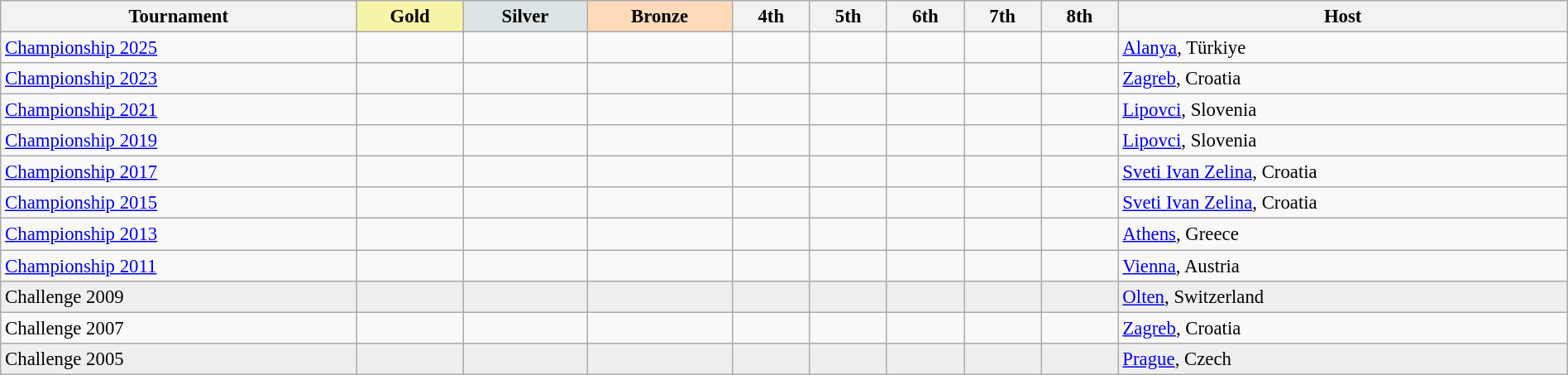<table class="wikitable" style="width: 100%; font-size: 95%;">
<tr>
<th>Tournament</th>
<th style="background:#F7F6A8;">Gold</th>
<th style="background:#DCE5E5;">Silver</th>
<th style="background:#FFDAB9;">Bronze</th>
<th>4th</th>
<th>5th</th>
<th>6th</th>
<th>7th</th>
<th>8th</th>
<th>Host</th>
</tr>
<tr>
<td><a href='#'>Championship 2025</a></td>
<td></td>
<td></td>
<td></td>
<td></td>
<td></td>
<td></td>
<td></td>
<td></td>
<td><a href='#'>Alanya</a>, Türkiye</td>
</tr>
<tr>
<td><a href='#'>Championship 2023</a></td>
<td></td>
<td></td>
<td></td>
<td></td>
<td></td>
<td></td>
<td></td>
<td></td>
<td><a href='#'>Zagreb</a>, Croatia</td>
</tr>
<tr>
<td><a href='#'>Championship 2021</a></td>
<td></td>
<td></td>
<td></td>
<td></td>
<td></td>
<td></td>
<td></td>
<td></td>
<td><a href='#'>Lipovci</a>, Slovenia</td>
</tr>
<tr>
<td><a href='#'>Championship 2019</a></td>
<td></td>
<td></td>
<td></td>
<td></td>
<td></td>
<td></td>
<td></td>
<td></td>
<td><a href='#'>Lipovci</a>, Slovenia</td>
</tr>
<tr>
<td><a href='#'>Championship 2017</a></td>
<td></td>
<td></td>
<td></td>
<td></td>
<td></td>
<td></td>
<td></td>
<td></td>
<td><a href='#'>Sveti Ivan Zelina</a>, Croatia</td>
</tr>
<tr>
<td><a href='#'>Championship 2015</a></td>
<td></td>
<td></td>
<td></td>
<td></td>
<td></td>
<td></td>
<td></td>
<td></td>
<td><a href='#'>Sveti Ivan Zelina</a>, Croatia</td>
</tr>
<tr>
<td><a href='#'>Championship 2013</a></td>
<td></td>
<td></td>
<td></td>
<td></td>
<td></td>
<td></td>
<td></td>
<td></td>
<td><a href='#'>Athens</a>, Greece</td>
</tr>
<tr>
<td><a href='#'>Championship 2011</a></td>
<td></td>
<td></td>
<td></td>
<td></td>
<td></td>
<td></td>
<td></td>
<td></td>
<td><a href='#'>Vienna</a>, Austria</td>
</tr>
<tr bgcolor=#efefef>
<td>Challenge 2009 </td>
<td></td>
<td></td>
<td></td>
<td></td>
<td></td>
<td></td>
<td></td>
<td></td>
<td><a href='#'>Olten</a>, Switzerland</td>
</tr>
<tr>
<td>Challenge 2007 </td>
<td></td>
<td></td>
<td></td>
<td></td>
<td></td>
<td></td>
<td></td>
<td></td>
<td><a href='#'>Zagreb</a>, Croatia</td>
</tr>
<tr bgcolor=#efefef>
<td>Challenge 2005 </td>
<td></td>
<td></td>
<td></td>
<td></td>
<td></td>
<td></td>
<td></td>
<td></td>
<td><a href='#'>Prague</a>, Czech</td>
</tr>
</table>
